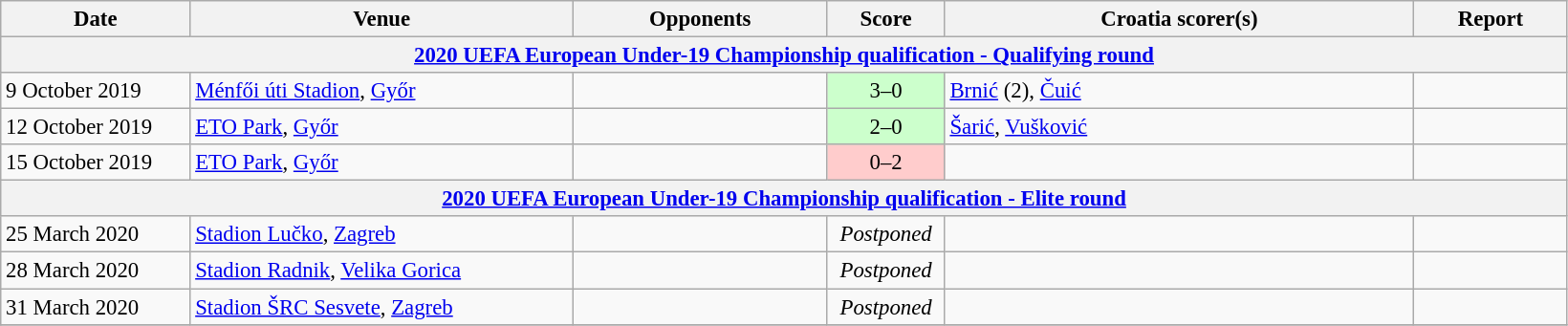<table class="wikitable" style="font-size:95%;">
<tr>
<th width=125>Date</th>
<th width=260>Venue</th>
<th width=170>Opponents</th>
<th width= 75>Score</th>
<th width=320>Croatia scorer(s)</th>
<th width=100>Report</th>
</tr>
<tr>
<th colspan=7><a href='#'>2020 UEFA European Under-19 Championship qualification - Qualifying round</a></th>
</tr>
<tr>
<td>9 October 2019</td>
<td><a href='#'>Ménfői úti Stadion</a>, <a href='#'>Győr</a></td>
<td></td>
<td align=center bgcolor=#CCFFCC>3–0</td>
<td><a href='#'>Brnić</a> (2), <a href='#'>Čuić</a></td>
<td></td>
</tr>
<tr>
<td>12 October 2019</td>
<td><a href='#'>ETO Park</a>, <a href='#'>Győr</a></td>
<td></td>
<td align=center bgcolor=#CCFFCC>2–0</td>
<td><a href='#'>Šarić</a>, <a href='#'>Vušković</a></td>
<td></td>
</tr>
<tr>
<td>15 October 2019</td>
<td><a href='#'>ETO Park</a>, <a href='#'>Győr</a></td>
<td></td>
<td align=center bgcolor=#FFCCCC>0–2</td>
<td></td>
<td></td>
</tr>
<tr>
<th colspan=7><a href='#'>2020 UEFA European Under-19 Championship qualification - Elite round</a></th>
</tr>
<tr>
<td>25 March 2020</td>
<td><a href='#'>Stadion Lučko</a>, <a href='#'>Zagreb</a></td>
<td></td>
<td align=center><em>Postponed</em></td>
<td></td>
<td></td>
</tr>
<tr>
<td>28 March 2020</td>
<td><a href='#'>Stadion Radnik</a>, <a href='#'>Velika Gorica</a></td>
<td></td>
<td align=center><em>Postponed</em></td>
<td></td>
<td></td>
</tr>
<tr>
<td>31 March 2020</td>
<td><a href='#'>Stadion ŠRC Sesvete</a>, <a href='#'>Zagreb</a></td>
<td></td>
<td align=center><em>Postponed</em></td>
<td></td>
<td></td>
</tr>
<tr>
</tr>
</table>
